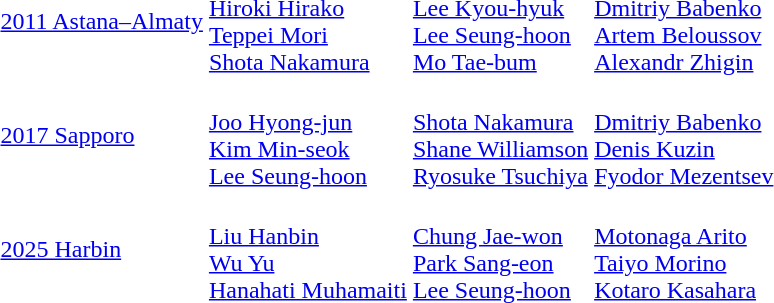<table>
<tr>
<td><a href='#'>2011 Astana–Almaty</a></td>
<td><br><a href='#'>Hiroki Hirako</a><br><a href='#'>Teppei Mori</a><br><a href='#'>Shota Nakamura</a></td>
<td><br><a href='#'>Lee Kyou-hyuk</a><br><a href='#'>Lee Seung-hoon</a><br><a href='#'>Mo Tae-bum</a></td>
<td><br><a href='#'>Dmitriy Babenko</a><br><a href='#'>Artem Beloussov</a><br><a href='#'>Alexandr Zhigin</a></td>
</tr>
<tr>
<td><a href='#'>2017 Sapporo</a></td>
<td><br><a href='#'>Joo Hyong-jun</a><br><a href='#'>Kim Min-seok</a><br><a href='#'>Lee Seung-hoon</a></td>
<td><br><a href='#'>Shota Nakamura</a><br><a href='#'>Shane Williamson</a><br><a href='#'>Ryosuke Tsuchiya</a></td>
<td><br><a href='#'>Dmitriy Babenko</a><br><a href='#'>Denis Kuzin</a><br><a href='#'>Fyodor Mezentsev</a></td>
</tr>
<tr>
<td><a href='#'>2025 Harbin</a></td>
<td><br><a href='#'>Liu Hanbin</a><br><a href='#'>Wu Yu</a><br><a href='#'>Hanahati Muhamaiti</a></td>
<td><br><a href='#'>Chung Jae-won</a><br><a href='#'>Park Sang-eon</a><br><a href='#'>Lee Seung-hoon</a></td>
<td><br><a href='#'>Motonaga Arito</a><br><a href='#'>Taiyo Morino</a><br><a href='#'>Kotaro Kasahara</a></td>
</tr>
</table>
